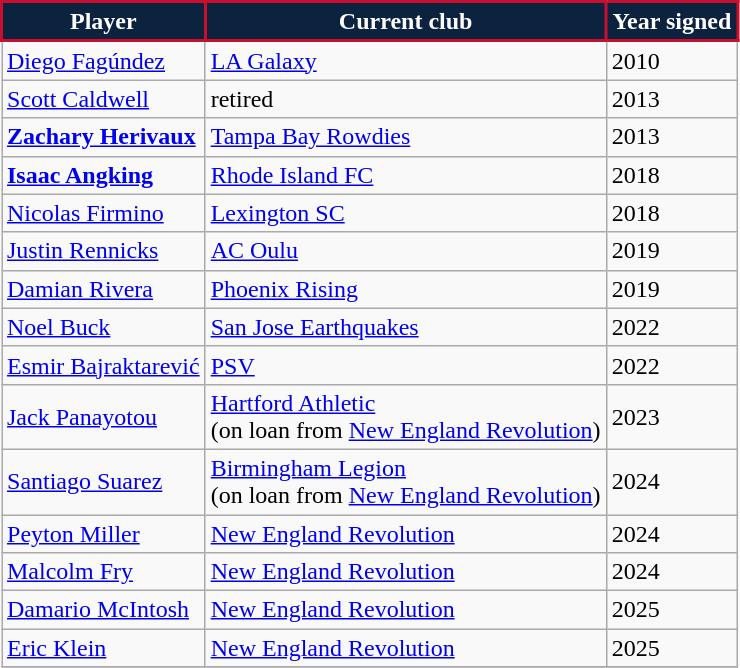<table class="wikitable" style="text-align:center">
<tr>
<th style="background:#0C2340; color:#FFFFFF; border:2px solid #C8102E;">Player</th>
<th style="background:#0C2340; color:#FFFFFF; border:2px solid #C8102E;">Current club</th>
<th style="background:#0C2340; color:#FFFFFF; border:2px solid #C8102E;">Year signed</th>
</tr>
<tr>
<td align=left> <a href='#'>Diego Fagúndez</a></td>
<td align=left> <a href='#'>LA Galaxy</a></td>
<td align=left>2010</td>
</tr>
<tr>
<td align=left> <a href='#'>Scott Caldwell</a></td>
<td align=left>retired</td>
<td align=left>2013</td>
</tr>
<tr>
<td align=left> <strong><a href='#'>Zachary Herivaux</a></strong></td>
<td align=left> <a href='#'>Tampa Bay Rowdies</a></td>
<td align=left>2013</td>
</tr>
<tr>
<td align=left> <strong><a href='#'>Isaac Angking</a></strong></td>
<td align=left> <a href='#'>Rhode Island FC</a></td>
<td align=left>2018</td>
</tr>
<tr>
<td align=left> <a href='#'>Nicolas Firmino</a></td>
<td align=left> <a href='#'>Lexington SC</a></td>
<td align=left>2018</td>
</tr>
<tr>
<td align=left> <a href='#'>Justin Rennicks</a></td>
<td align=left> <a href='#'>AC Oulu</a></td>
<td align=left>2019</td>
</tr>
<tr>
<td align=left> <a href='#'>Damian Rivera</a></td>
<td align=left> <a href='#'>Phoenix Rising</a></td>
<td align=left>2019</td>
</tr>
<tr>
<td align=left> <a href='#'>Noel Buck</a></td>
<td align=left> <a href='#'>San Jose Earthquakes</a></td>
<td align=left>2022</td>
</tr>
<tr>
<td align=left> <a href='#'>Esmir Bajraktarević</a></td>
<td align=left> <a href='#'>PSV</a></td>
<td align=left>2022</td>
</tr>
<tr>
<td align=left> <a href='#'>Jack Panayotou</a></td>
<td align=left> <a href='#'>Hartford Athletic</a><br>(on loan from  <a href='#'>New England Revolution</a>)</td>
<td align=left>2023</td>
</tr>
<tr>
<td align=left> <a href='#'>Santiago Suarez</a></td>
<td align=left> <a href='#'>Birmingham Legion</a><br>(on loan from  <a href='#'>New England Revolution</a>)</td>
<td align=left>2024</td>
</tr>
<tr>
<td align=left> <a href='#'>Peyton Miller</a></td>
<td align=left> <a href='#'>New England Revolution</a></td>
<td align=left>2024</td>
</tr>
<tr>
<td align=left> <a href='#'>Malcolm Fry</a></td>
<td align=left> <a href='#'>New England Revolution</a></td>
<td align=left>2024</td>
</tr>
<tr>
<td align=left> <a href='#'>Damario McIntosh</a></td>
<td align=left> <a href='#'>New England Revolution</a></td>
<td align=left>2025</td>
</tr>
<tr>
<td align=left> <a href='#'>Eric Klein</a></td>
<td align=left> <a href='#'>New England Revolution</a></td>
<td align=left>2025</td>
</tr>
<tr>
</tr>
</table>
